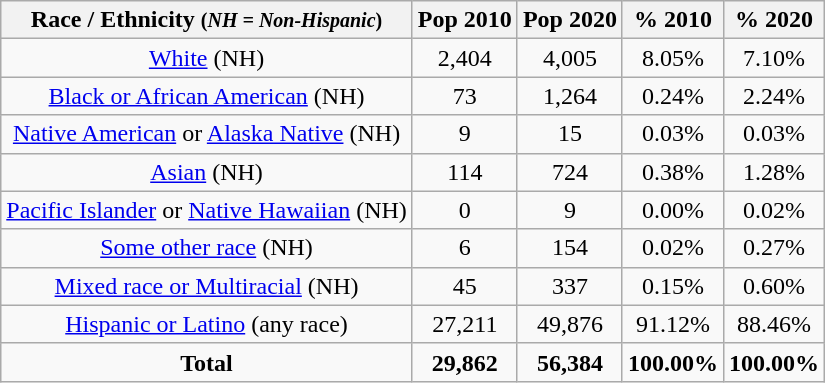<table class="wikitable" style="text-align:center;">
<tr>
<th>Race / Ethnicity <small>(<em>NH = Non-Hispanic</em>)</small></th>
<th>Pop 2010</th>
<th>Pop 2020</th>
<th>% 2010</th>
<th>% 2020</th>
</tr>
<tr>
<td><a href='#'>White</a> (NH)</td>
<td>2,404</td>
<td>4,005</td>
<td>8.05%</td>
<td>7.10%</td>
</tr>
<tr>
<td><a href='#'>Black or African American</a> (NH)</td>
<td>73</td>
<td>1,264</td>
<td>0.24%</td>
<td>2.24%</td>
</tr>
<tr>
<td><a href='#'>Native American</a> or <a href='#'>Alaska Native</a> (NH)</td>
<td>9</td>
<td>15</td>
<td>0.03%</td>
<td>0.03%</td>
</tr>
<tr>
<td><a href='#'>Asian</a> (NH)</td>
<td>114</td>
<td>724</td>
<td>0.38%</td>
<td>1.28%</td>
</tr>
<tr>
<td><a href='#'>Pacific Islander</a> or <a href='#'>Native Hawaiian</a> (NH)</td>
<td>0</td>
<td>9</td>
<td>0.00%</td>
<td>0.02%</td>
</tr>
<tr>
<td><a href='#'>Some other race</a> (NH)</td>
<td>6</td>
<td>154</td>
<td>0.02%</td>
<td>0.27%</td>
</tr>
<tr>
<td><a href='#'>Mixed race or Multiracial</a> (NH)</td>
<td>45</td>
<td>337</td>
<td>0.15%</td>
<td>0.60%</td>
</tr>
<tr>
<td><a href='#'>Hispanic or Latino</a> (any race)</td>
<td>27,211</td>
<td>49,876</td>
<td>91.12%</td>
<td>88.46%</td>
</tr>
<tr>
<td><strong>Total</strong></td>
<td><strong>29,862</strong></td>
<td><strong>56,384</strong></td>
<td><strong>100.00%</strong></td>
<td><strong>100.00%</strong></td>
</tr>
</table>
